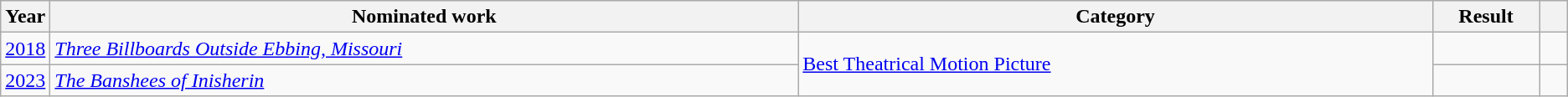<table class="wikitable">
<tr>
<th scope="col" style="width:1em;">Year</th>
<th scope="col" style="width:39em;">Nominated work</th>
<th scope="col" style="width:33em;">Category</th>
<th scope="col" style="width:5em;">Result</th>
<th scope="col" style="width:1em;"></th>
</tr>
<tr>
<td><a href='#'>2018</a></td>
<td><em><a href='#'>Three Billboards Outside Ebbing, Missouri</a></em></td>
<td rowspan=2><a href='#'>Best Theatrical Motion Picture</a></td>
<td></td>
<td style="text-align:center;"></td>
</tr>
<tr>
<td><a href='#'>2023</a></td>
<td><em><a href='#'>The Banshees of Inisherin</a></em></td>
<td></td>
<td style="text-align:center;"></td>
</tr>
</table>
